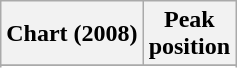<table class="wikitable sortable plainrowheaders" style="text-align:center">
<tr>
<th>Chart (2008)</th>
<th>Peak<br>position</th>
</tr>
<tr>
</tr>
<tr>
</tr>
<tr>
</tr>
<tr>
</tr>
<tr>
</tr>
<tr>
</tr>
</table>
